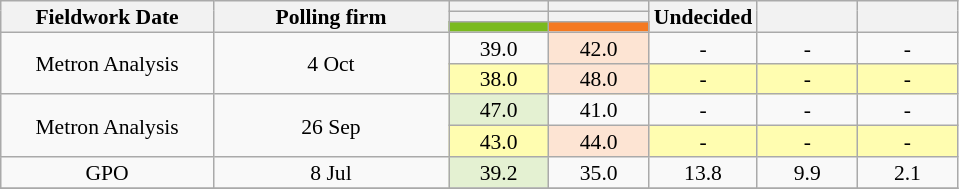<table class="wikitable" style="text-align:center; font-size:90%; line-height:14px;">
<tr>
<th style="width:135px;" rowspan="3">Fieldwork Date</th>
<th style="width:150px;" rowspan="3">Polling firm</th>
<th style="width:60px;"></th>
<th style="width:60px;"></th>
<th style="width:60px;" rowspan="3">Undecided</th>
<th style="width:60px;" rowspan="3"></th>
<th style="width:60px;" rowspan="3"></th>
</tr>
<tr>
<th></th>
<th></th>
</tr>
<tr>
<th style="color:inherit;background:#7ABA1E;"></th>
<th style="color:inherit;background:#F47921;"></th>
</tr>
<tr>
<td rowspan=2>Metron Analysis</td>
<td rowspan=2>4 Oct</td>
<td>39.0</td>
<td style="background:#FDE4D3">42.0</td>
<td>-</td>
<td>-</td>
<td>-</td>
</tr>
<tr style=background:#fffdb0>
<td>38.0</td>
<td style="background:#FDE4D3">48.0</td>
<td>-</td>
<td>-</td>
<td>-</td>
</tr>
<tr>
<td rowspan=2>Metron Analysis</td>
<td rowspan=2>26 Sep</td>
<td style="background:#E4F1D2">47.0</td>
<td>41.0</td>
<td>-</td>
<td>-</td>
<td>-</td>
</tr>
<tr style=background:#fffdb0>
<td>43.0</td>
<td style="background:#FDE4D3">44.0</td>
<td>-</td>
<td>-</td>
<td>-</td>
</tr>
<tr>
<td>GPO</td>
<td>8 Jul</td>
<td style="background:#E4F1D2">39.2</td>
<td>35.0</td>
<td>13.8</td>
<td>9.9</td>
<td>2.1</td>
</tr>
<tr>
</tr>
</table>
